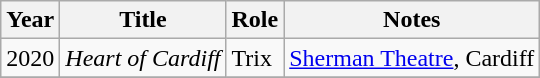<table class="wikitable sortable">
<tr>
<th>Year</th>
<th>Title</th>
<th>Role</th>
<th class="unsortable">Notes</th>
</tr>
<tr>
<td>2020</td>
<td><em>Heart of Cardiff</em></td>
<td>Trix</td>
<td><a href='#'>Sherman Theatre</a>, Cardiff</td>
</tr>
<tr>
</tr>
</table>
